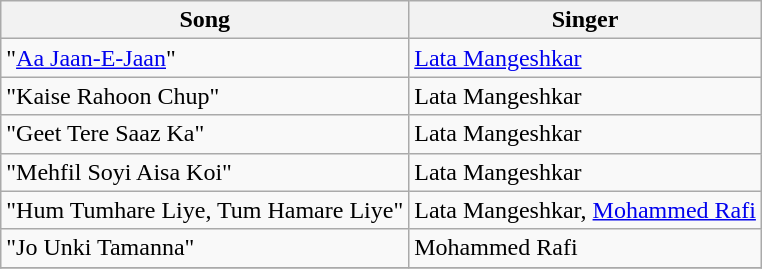<table class="wikitable">
<tr>
<th>Song</th>
<th>Singer</th>
</tr>
<tr>
<td>"<a href='#'>Aa Jaan-E-Jaan</a>"</td>
<td><a href='#'>Lata Mangeshkar</a></td>
</tr>
<tr>
<td>"Kaise Rahoon Chup"</td>
<td>Lata Mangeshkar</td>
</tr>
<tr>
<td>"Geet Tere Saaz Ka"</td>
<td>Lata Mangeshkar</td>
</tr>
<tr>
<td>"Mehfil Soyi Aisa Koi"</td>
<td>Lata Mangeshkar</td>
</tr>
<tr>
<td>"Hum Tumhare Liye, Tum Hamare Liye"</td>
<td>Lata Mangeshkar, <a href='#'>Mohammed Rafi</a></td>
</tr>
<tr>
<td>"Jo Unki Tamanna"</td>
<td>Mohammed Rafi</td>
</tr>
<tr>
</tr>
</table>
